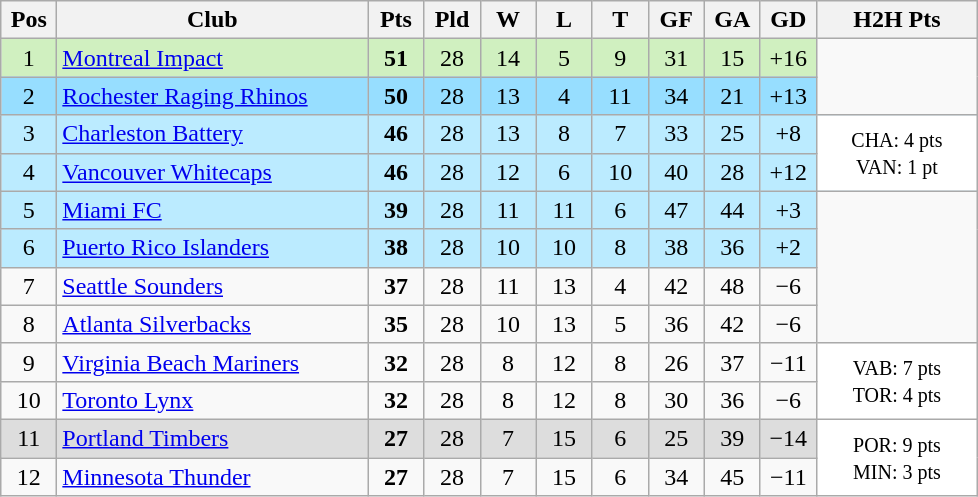<table class="wikitable" style="text-align:center">
<tr>
<th width=30>Pos</th>
<th width=200>Club</th>
<th width=30>Pts</th>
<th width=30>Pld</th>
<th width=30>W</th>
<th width=30>L</th>
<th width=30>T</th>
<th width=30>GF</th>
<th width=30>GA</th>
<th width=30>GD</th>
<th width=100>H2H Pts</th>
</tr>
<tr bgcolor=#D0F0C0>
<td>1</td>
<td align="left"><a href='#'>Montreal Impact</a></td>
<td><strong>51</strong></td>
<td>28</td>
<td>14</td>
<td>5</td>
<td>9</td>
<td>31</td>
<td>15</td>
<td>+16</td>
</tr>
<tr bgcolor=#97DEFF>
<td>2</td>
<td align="left"><a href='#'>Rochester Raging Rhinos</a></td>
<td><strong>50</strong></td>
<td>28</td>
<td>13</td>
<td>4</td>
<td>11</td>
<td>34</td>
<td>21</td>
<td>+13</td>
</tr>
<tr bgcolor=#BBEBFF>
<td>3</td>
<td align="left"><a href='#'>Charleston Battery</a></td>
<td><strong>46</strong></td>
<td>28</td>
<td>13</td>
<td>8</td>
<td>7</td>
<td>33</td>
<td>25</td>
<td>+8</td>
<td rowspan="2" bgcolor="FFFFFF"><small>CHA: 4 pts<br>VAN: 1 pt</small></td>
</tr>
<tr bgcolor=#BBEBFF>
<td>4</td>
<td align="left"><a href='#'>Vancouver Whitecaps</a></td>
<td><strong>46</strong></td>
<td>28</td>
<td>12</td>
<td>6</td>
<td>10</td>
<td>40</td>
<td>28</td>
<td>+12</td>
</tr>
<tr bgcolor=#BBEBFF>
<td>5</td>
<td align="left"><a href='#'>Miami FC</a></td>
<td><strong>39</strong></td>
<td>28</td>
<td>11</td>
<td>11</td>
<td>6</td>
<td>47</td>
<td>44</td>
<td>+3</td>
</tr>
<tr bgcolor=#BBEBFF>
<td>6</td>
<td align="left"><a href='#'>Puerto Rico Islanders</a></td>
<td><strong>38</strong></td>
<td>28</td>
<td>10</td>
<td>10</td>
<td>8</td>
<td>38</td>
<td>36</td>
<td>+2</td>
</tr>
<tr>
<td>7</td>
<td align="left"><a href='#'>Seattle Sounders</a></td>
<td><strong>37</strong></td>
<td>28</td>
<td>11</td>
<td>13</td>
<td>4</td>
<td>42</td>
<td>48</td>
<td>−6</td>
</tr>
<tr>
<td>8</td>
<td align="left"><a href='#'>Atlanta Silverbacks</a></td>
<td><strong>35</strong></td>
<td>28</td>
<td>10</td>
<td>13</td>
<td>5</td>
<td>36</td>
<td>42</td>
<td>−6</td>
</tr>
<tr>
<td>9</td>
<td align="left"><a href='#'>Virginia Beach Mariners</a></td>
<td><strong>32</strong></td>
<td>28</td>
<td>8</td>
<td>12</td>
<td>8</td>
<td>26</td>
<td>37</td>
<td>−11</td>
<td rowspan="2" bgcolor="FFFFFF"><small>VAB: 7 pts<br>TOR: 4 pts</small></td>
</tr>
<tr>
<td>10</td>
<td align="left"><a href='#'>Toronto Lynx</a></td>
<td><strong>32</strong></td>
<td>28</td>
<td>8</td>
<td>12</td>
<td>8</td>
<td>30</td>
<td>36</td>
<td>−6</td>
</tr>
<tr bgcolor=#DDDDDD>
<td>11</td>
<td align="left"><a href='#'>Portland Timbers</a></td>
<td><strong>27</strong></td>
<td>28</td>
<td>7</td>
<td>15</td>
<td>6</td>
<td>25</td>
<td>39</td>
<td>−14</td>
<td rowspan="2" bgcolor="FFFFFF"><small>POR: 9 pts<br>MIN: 3 pts</small></td>
</tr>
<tr>
<td>12</td>
<td align="left"><a href='#'>Minnesota Thunder</a></td>
<td><strong>27</strong></td>
<td>28</td>
<td>7</td>
<td>15</td>
<td>6</td>
<td>34</td>
<td>45</td>
<td>−11</td>
</tr>
</table>
